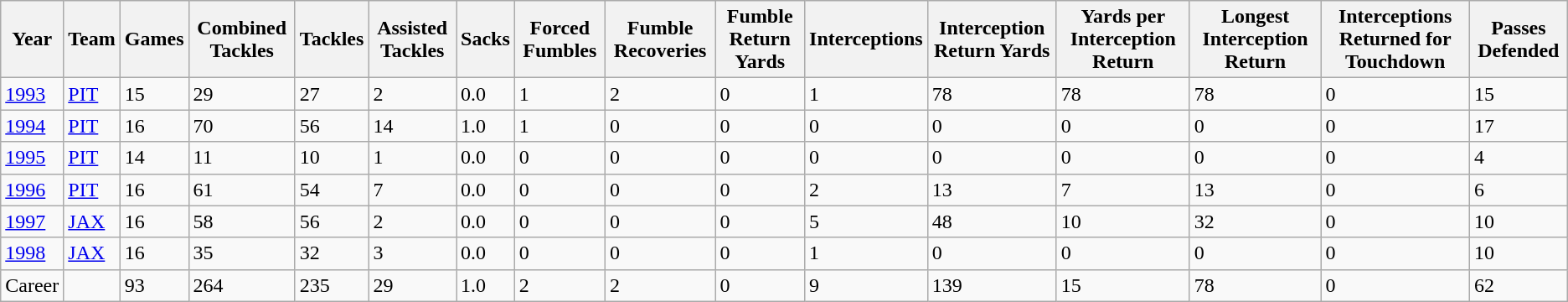<table class="wikitable">
<tr>
<th>Year</th>
<th>Team</th>
<th>Games</th>
<th>Combined Tackles</th>
<th>Tackles</th>
<th>Assisted Tackles</th>
<th>Sacks</th>
<th>Forced Fumbles</th>
<th>Fumble Recoveries</th>
<th>Fumble Return Yards</th>
<th>Interceptions</th>
<th>Interception Return Yards</th>
<th>Yards per Interception Return</th>
<th>Longest Interception Return</th>
<th>Interceptions Returned for Touchdown</th>
<th>Passes Defended</th>
</tr>
<tr>
<td><a href='#'>1993</a></td>
<td><a href='#'>PIT</a></td>
<td>15</td>
<td>29</td>
<td>27</td>
<td>2</td>
<td>0.0</td>
<td>1</td>
<td>2</td>
<td>0</td>
<td>1</td>
<td>78</td>
<td>78</td>
<td>78</td>
<td>0</td>
<td>15</td>
</tr>
<tr>
<td><a href='#'>1994</a></td>
<td><a href='#'>PIT</a></td>
<td>16</td>
<td>70</td>
<td>56</td>
<td>14</td>
<td>1.0</td>
<td>1</td>
<td>0</td>
<td>0</td>
<td>0</td>
<td>0</td>
<td>0</td>
<td>0</td>
<td>0</td>
<td>17</td>
</tr>
<tr>
<td><a href='#'>1995</a></td>
<td><a href='#'>PIT</a></td>
<td>14</td>
<td>11</td>
<td>10</td>
<td>1</td>
<td>0.0</td>
<td>0</td>
<td>0</td>
<td>0</td>
<td>0</td>
<td>0</td>
<td>0</td>
<td>0</td>
<td>0</td>
<td>4</td>
</tr>
<tr>
<td><a href='#'>1996</a></td>
<td><a href='#'>PIT</a></td>
<td>16</td>
<td>61</td>
<td>54</td>
<td>7</td>
<td>0.0</td>
<td>0</td>
<td>0</td>
<td>0</td>
<td>2</td>
<td>13</td>
<td>7</td>
<td>13</td>
<td>0</td>
<td>6</td>
</tr>
<tr>
<td><a href='#'>1997</a></td>
<td><a href='#'>JAX</a></td>
<td>16</td>
<td>58</td>
<td>56</td>
<td>2</td>
<td>0.0</td>
<td>0</td>
<td>0</td>
<td>0</td>
<td>5</td>
<td>48</td>
<td>10</td>
<td>32</td>
<td>0</td>
<td>10</td>
</tr>
<tr>
<td><a href='#'>1998</a></td>
<td><a href='#'>JAX</a></td>
<td>16</td>
<td>35</td>
<td>32</td>
<td>3</td>
<td>0.0</td>
<td>0</td>
<td>0</td>
<td>0</td>
<td>1</td>
<td>0</td>
<td>0</td>
<td>0</td>
<td>0</td>
<td>10</td>
</tr>
<tr>
<td>Career</td>
<td></td>
<td>93</td>
<td>264</td>
<td>235</td>
<td>29</td>
<td>1.0</td>
<td>2</td>
<td>2</td>
<td>0</td>
<td>9</td>
<td>139</td>
<td>15</td>
<td>78</td>
<td>0</td>
<td>62</td>
</tr>
</table>
